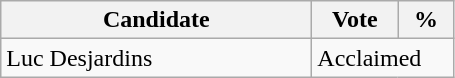<table class="wikitable">
<tr>
<th bgcolor="#DDDDFF" width="200px">Candidate</th>
<th bgcolor="#DDDDFF" width="50px">Vote</th>
<th bgcolor="#DDDDFF" width="30px">%</th>
</tr>
<tr>
<td>Luc Desjardins</td>
<td colspan="2">Acclaimed</td>
</tr>
</table>
